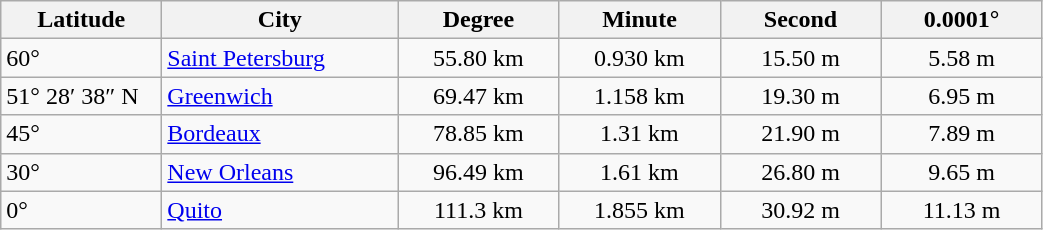<table class="wikitable">
<tr>
<th style="width:100px;">Latitude</th>
<th style="width:150px;">City</th>
<th style="width:100px;">Degree</th>
<th style="width:100px;">Minute</th>
<th style="width:100px;">Second</th>
<th style="width:100px;">0.0001°</th>
</tr>
<tr>
<td>60°</td>
<td><a href='#'>Saint Petersburg</a></td>
<td style="text-align:center;">55.80 km</td>
<td style="text-align:center;">0.930 km</td>
<td style="text-align:center;">15.50 m</td>
<td style="text-align:center;">5.58 m</td>
</tr>
<tr>
<td>51° 28′ 38″ N</td>
<td><a href='#'>Greenwich</a></td>
<td style="text-align:center;">69.47 km</td>
<td style="text-align:center;">1.158 km</td>
<td style="text-align:center;">19.30 m</td>
<td style="text-align:center;">6.95 m</td>
</tr>
<tr>
<td>45°</td>
<td><a href='#'>Bordeaux</a></td>
<td style="text-align:center;">78.85 km</td>
<td style="text-align:center;">1.31 km</td>
<td style="text-align:center;">21.90 m</td>
<td style="text-align:center;">7.89 m</td>
</tr>
<tr>
<td>30°</td>
<td><a href='#'>New Orleans</a></td>
<td style="text-align:center;">96.49 km</td>
<td style="text-align:center;">1.61 km</td>
<td style="text-align:center;">26.80 m</td>
<td style="text-align:center;">9.65 m</td>
</tr>
<tr>
<td>0°</td>
<td><a href='#'>Quito</a></td>
<td style="text-align:center;">111.3 km</td>
<td style="text-align:center;">1.855 km</td>
<td style="text-align:center;">30.92 m</td>
<td style="text-align:center;">11.13 m</td>
</tr>
</table>
